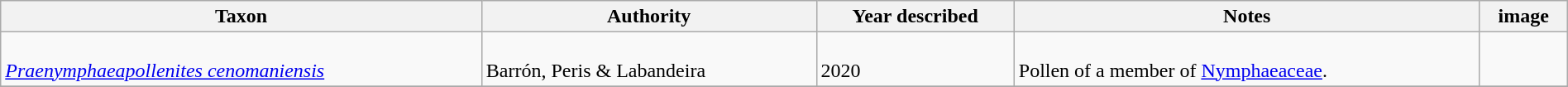<table class="wikitable sortable" align="center" width="100%">
<tr>
<th>Taxon</th>
<th>Authority</th>
<th>Year described</th>
<th>Notes</th>
<th>image</th>
</tr>
<tr>
<td><br><em><a href='#'>Praenymphaeapollenites cenomaniensis</a></em></td>
<td><br>Barrón, Peris & Labandeira</td>
<td><br>2020</td>
<td><br>Pollen of a member of <a href='#'>Nymphaeaceae</a>.</td>
<td><br></td>
</tr>
<tr>
</tr>
</table>
